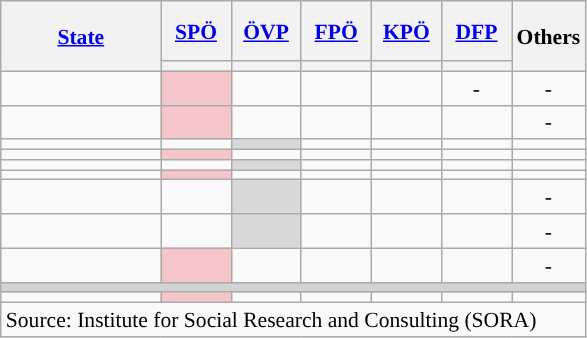<table class="wikitable sortable" style="text-align:center;font-size:90%;line-height:16px">
<tr style="height:40px;">
<th style="width:100px;" rowspan="2"><a href='#'>State</a></th>
<th style="width:40px;"><a href='#'>SPÖ</a></th>
<th style="width:40px;"><a href='#'>ÖVP</a></th>
<th style="width:40px;"><a href='#'>FPÖ</a></th>
<th style="width:40px;"><a href='#'>KPÖ</a></th>
<th style="width:40px;"><a href='#'>DFP</a></th>
<th class="unsortable" style="width:40px;" rowspan="2">Others</th>
</tr>
<tr>
<th style="background:"></th>
<th style="background:"></th>
<th style="background:"></th>
<th style="background:"></th>
<th style="background:"></th>
</tr>
<tr>
<td align=left></td>
<td bgcolor=#F4C6C9><strong></strong></td>
<td></td>
<td></td>
<td></td>
<td>-</td>
<td>-</td>
</tr>
<tr>
<td align=left></td>
<td bgcolor=#F4C6C9><strong></strong></td>
<td></td>
<td></td>
<td></td>
<td></td>
<td>-</td>
</tr>
<tr>
<td align=left></td>
<td></td>
<td bgcolor=#D9D9D9><strong></strong></td>
<td></td>
<td></td>
<td></td>
<td></td>
</tr>
<tr>
<td align=left></td>
<td bgcolor=#F4C6C9><strong></strong></td>
<td></td>
<td></td>
<td></td>
<td></td>
<td></td>
</tr>
<tr>
<td align=left></td>
<td></td>
<td bgcolor=#D9D9D9><strong></strong></td>
<td></td>
<td></td>
<td></td>
</tr>
<tr>
<td align=left></td>
<td bgcolor=#F4C6C9><strong></strong></td>
<td></td>
<td></td>
<td></td>
<td></td>
<td></td>
</tr>
<tr>
<td align=left></td>
<td></td>
<td bgcolor=#D9D9D9><strong></strong></td>
<td></td>
<td></td>
<td></td>
<td>-</td>
</tr>
<tr>
<td align=left></td>
<td></td>
<td bgcolor=#D9D9D9><strong></strong></td>
<td></td>
<td></td>
<td></td>
<td>-</td>
</tr>
<tr>
<td align=left></td>
<td bgcolor=#F4C6C9><strong></strong></td>
<td></td>
<td></td>
<td></td>
<td></td>
<td>-</td>
</tr>
<tr>
<td colspan=10 bgcolor=lightgrey></td>
</tr>
<tr>
<td align=left></td>
<td bgcolor=#F4C6C9><strong></strong></td>
<td></td>
<td></td>
<td></td>
<td></td>
<td></td>
</tr>
<tr class=sortbottom>
<td colspan=10 align=left>Source: Institute for Social Research and Consulting (SORA)</td>
</tr>
</table>
